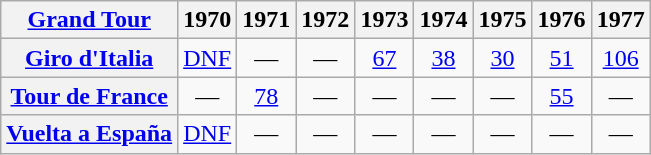<table class="wikitable plainrowheaders">
<tr>
<th scope="col"><a href='#'>Grand Tour</a></th>
<th scope="col">1970</th>
<th scope="col">1971</th>
<th scope="col">1972</th>
<th scope="col">1973</th>
<th scope="col">1974</th>
<th scope="col">1975</th>
<th scope="col">1976</th>
<th scope="col">1977</th>
</tr>
<tr style="text-align:center;">
<th scope="row"> <a href='#'>Giro d'Italia</a></th>
<td><a href='#'>DNF</a></td>
<td>—</td>
<td>—</td>
<td><a href='#'>67</a></td>
<td><a href='#'>38</a></td>
<td><a href='#'>30</a></td>
<td><a href='#'>51</a></td>
<td><a href='#'>106</a></td>
</tr>
<tr style="text-align:center;">
<th scope="row"> <a href='#'>Tour de France</a></th>
<td>—</td>
<td><a href='#'>78</a></td>
<td>—</td>
<td>—</td>
<td>—</td>
<td>—</td>
<td><a href='#'>55</a></td>
<td>—</td>
</tr>
<tr style="text-align:center;">
<th scope="row"> <a href='#'>Vuelta a España</a></th>
<td><a href='#'>DNF</a></td>
<td>—</td>
<td>—</td>
<td>—</td>
<td>—</td>
<td>—</td>
<td>—</td>
<td>—</td>
</tr>
</table>
